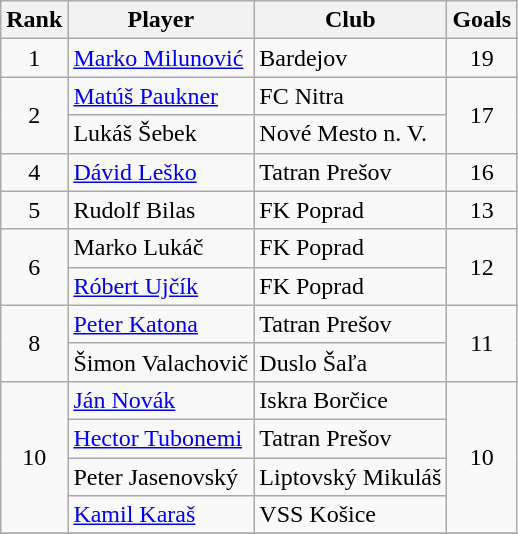<table class="wikitable" style="text-align:center">
<tr>
<th>Rank</th>
<th>Player</th>
<th>Club</th>
<th>Goals</th>
</tr>
<tr>
<td rowspan="1">1</td>
<td align="left"> <a href='#'>Marko Milunović</a></td>
<td align="left">Bardejov</td>
<td rowspan="1">19</td>
</tr>
<tr>
<td rowspan="2">2</td>
<td align="left"> <a href='#'>Matúš Paukner</a></td>
<td align="left">FC Nitra</td>
<td rowspan="2">17</td>
</tr>
<tr>
<td align="left"> Lukáš Šebek</td>
<td align="left">Nové Mesto n. V.</td>
</tr>
<tr>
<td rowspan="1">4</td>
<td align="left"> <a href='#'>Dávid Leško</a></td>
<td align="left">Tatran Prešov</td>
<td rowspan="1">16</td>
</tr>
<tr>
<td rowspan="1">5</td>
<td align="left"> Rudolf Bilas</td>
<td align="left">FK Poprad</td>
<td rowspan="1">13</td>
</tr>
<tr>
<td rowspan="2">6</td>
<td align="left"> Marko Lukáč</td>
<td align="left">FK Poprad</td>
<td rowspan="2">12</td>
</tr>
<tr>
<td align="left"> <a href='#'>Róbert Ujčík</a></td>
<td align="left">FK Poprad</td>
</tr>
<tr>
<td rowspan="2">8</td>
<td align="left"> <a href='#'>Peter Katona</a></td>
<td align="left">Tatran Prešov</td>
<td rowspan="2">11</td>
</tr>
<tr>
<td align="left"> Šimon Valachovič</td>
<td align="left">Duslo Šaľa</td>
</tr>
<tr>
<td rowspan="4">10</td>
<td align="left"> <a href='#'>Ján Novák</a></td>
<td align="left">Iskra Borčice</td>
<td rowspan="4">10</td>
</tr>
<tr>
<td align="left"> <a href='#'>Hector Tubonemi</a></td>
<td align="left">Tatran Prešov</td>
</tr>
<tr>
<td align="left"> Peter Jasenovský</td>
<td align="left">Liptovský Mikuláš</td>
</tr>
<tr>
<td align="left"> <a href='#'>Kamil Karaš</a></td>
<td align="left">VSS Košice</td>
</tr>
<tr>
</tr>
</table>
